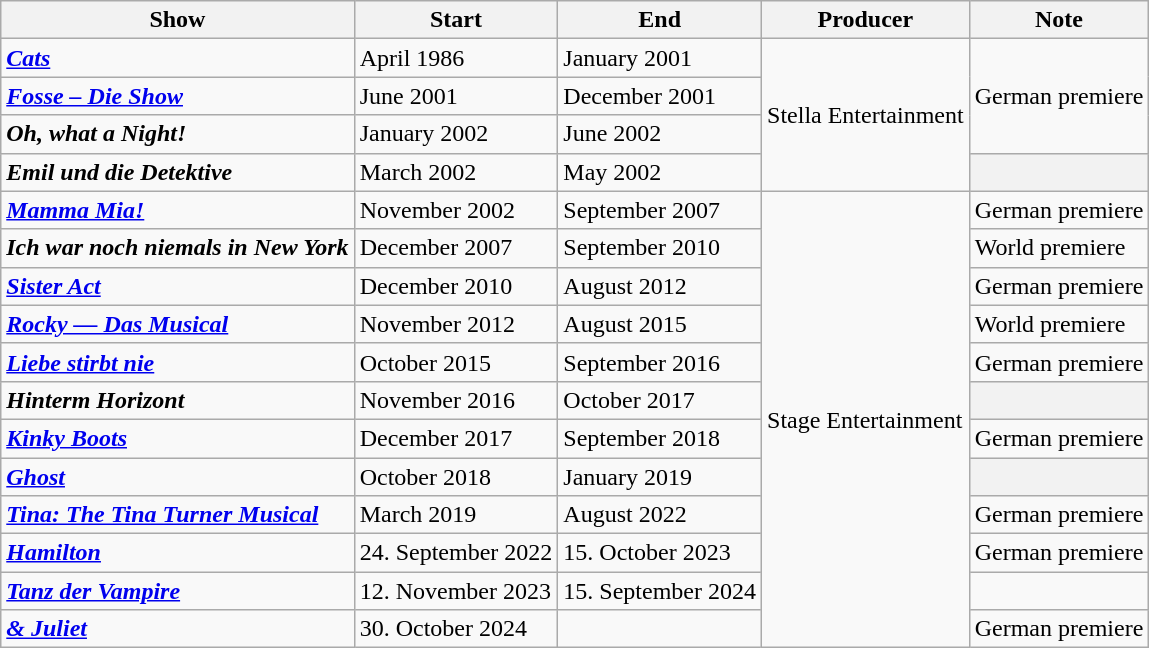<table class="wikitable">
<tr>
<th>Show</th>
<th>Start</th>
<th>End</th>
<th>Producer</th>
<th>Note</th>
</tr>
<tr>
<td><em><a href='#'><strong>Cats</strong></a></em></td>
<td>April 1986</td>
<td>January 2001</td>
<td rowspan="4">Stella Entertainment</td>
<td rowspan="3">German premiere</td>
</tr>
<tr>
<td><em><a href='#'><strong>Fosse – Die Show</strong></a></em></td>
<td>June 2001</td>
<td>December 2001</td>
</tr>
<tr>
<td><strong><em>Oh, what a Night!</em></strong></td>
<td>January 2002</td>
<td>June 2002</td>
</tr>
<tr>
<td><strong><em>Emil und die Detektive</em></strong></td>
<td>March 2002</td>
<td>May 2002</td>
<th></th>
</tr>
<tr>
<td><strong><em><a href='#'>Mamma Mia!</a></em></strong></td>
<td>November 2002</td>
<td>September 2007</td>
<td rowspan="12">Stage Entertainment</td>
<td>German premiere</td>
</tr>
<tr>
<td><strong><em>Ich war noch niemals in New York</em></strong></td>
<td>December 2007</td>
<td>September 2010</td>
<td>World premiere</td>
</tr>
<tr>
<td><em><a href='#'><strong>Sister Act</strong></a></em></td>
<td>December 2010</td>
<td>August 2012</td>
<td>German premiere</td>
</tr>
<tr>
<td><strong><em><a href='#'>Rocky — Das Musical</a></em></strong></td>
<td>November 2012</td>
<td>August 2015</td>
<td>World premiere</td>
</tr>
<tr>
<td><strong><em><a href='#'>Liebe stirbt nie</a></em></strong></td>
<td>October 2015</td>
<td>September 2016</td>
<td>German premiere</td>
</tr>
<tr>
<td><strong><em>Hinterm Horizont</em></strong></td>
<td>November 2016</td>
<td>October 2017</td>
<th></th>
</tr>
<tr>
<td><em><a href='#'><strong>Kinky Boots</strong></a></em></td>
<td>December 2017</td>
<td>September 2018</td>
<td>German premiere</td>
</tr>
<tr>
<td><strong><em><a href='#'>Ghost</a></em></strong></td>
<td>October 2018</td>
<td>January 2019</td>
<th></th>
</tr>
<tr>
<td><em><a href='#'><strong>Tina: The Tina Turner Musical</strong></a></em></td>
<td>March 2019</td>
<td>August 2022</td>
<td>German premiere</td>
</tr>
<tr>
<td><a href='#'><strong><em>Hamilton</em></strong></a></td>
<td>24. September 2022</td>
<td>15. October 2023</td>
<td>German premiere</td>
</tr>
<tr>
<td><strong><em><a href='#'>Tanz der Vampire</a></em></strong></td>
<td>12. November 2023</td>
<td>15. September 2024</td>
<td></td>
</tr>
<tr>
<td><strong><em><a href='#'>& Juliet</a></em></strong></td>
<td>30. October 2024</td>
<td></td>
<td>German premiere</td>
</tr>
</table>
